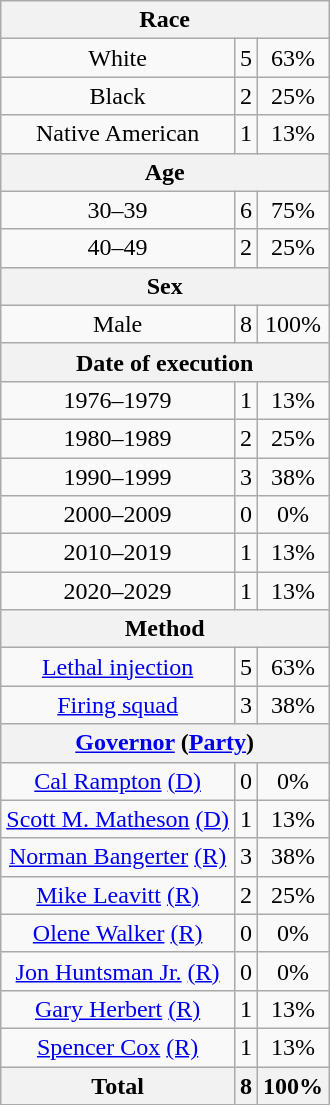<table class="wikitable" style="text-align:center;">
<tr>
<th colspan="3">Race</th>
</tr>
<tr>
<td>White</td>
<td>5</td>
<td>63%</td>
</tr>
<tr>
<td>Black</td>
<td>2</td>
<td>25%</td>
</tr>
<tr>
<td>Native American</td>
<td>1</td>
<td>13%</td>
</tr>
<tr>
<th colspan="3">Age</th>
</tr>
<tr>
<td>30–39</td>
<td>6</td>
<td>75%</td>
</tr>
<tr>
<td>40–49</td>
<td>2</td>
<td>25%</td>
</tr>
<tr>
<th colspan="3">Sex</th>
</tr>
<tr>
<td>Male</td>
<td>8</td>
<td>100%</td>
</tr>
<tr>
<th colspan="3">Date of execution</th>
</tr>
<tr>
<td>1976–1979</td>
<td>1</td>
<td>13%</td>
</tr>
<tr>
<td>1980–1989</td>
<td>2</td>
<td>25%</td>
</tr>
<tr>
<td>1990–1999</td>
<td>3</td>
<td>38%</td>
</tr>
<tr>
<td>2000–2009</td>
<td>0</td>
<td>0%</td>
</tr>
<tr>
<td>2010–2019</td>
<td>1</td>
<td>13%</td>
</tr>
<tr>
<td>2020–2029</td>
<td>1</td>
<td>13%</td>
</tr>
<tr>
<th colspan="3">Method</th>
</tr>
<tr>
<td><a href='#'>Lethal injection</a></td>
<td>5</td>
<td>63%</td>
</tr>
<tr>
<td><a href='#'>Firing squad</a></td>
<td>3</td>
<td>38%</td>
</tr>
<tr>
<th colspan="3"><a href='#'>Governor</a> (<a href='#'>Party</a>)</th>
</tr>
<tr>
<td><a href='#'>Cal Rampton</a> <a href='#'>(D)</a></td>
<td>0</td>
<td>0%</td>
</tr>
<tr>
<td><a href='#'>Scott M. Matheson</a> <a href='#'>(D)</a></td>
<td>1</td>
<td>13%</td>
</tr>
<tr>
<td><a href='#'>Norman Bangerter</a> <a href='#'>(R)</a></td>
<td>3</td>
<td>38%</td>
</tr>
<tr>
<td><a href='#'>Mike Leavitt</a> <a href='#'>(R)</a></td>
<td>2</td>
<td>25%</td>
</tr>
<tr>
<td><a href='#'>Olene Walker</a> <a href='#'>(R)</a></td>
<td>0</td>
<td>0%</td>
</tr>
<tr>
<td><a href='#'>Jon Huntsman Jr.</a> <a href='#'>(R)</a></td>
<td>0</td>
<td>0%</td>
</tr>
<tr>
<td><a href='#'>Gary Herbert</a> <a href='#'>(R)</a></td>
<td>1</td>
<td>13%</td>
</tr>
<tr>
<td><a href='#'>Spencer Cox</a> <a href='#'>(R)</a></td>
<td>1</td>
<td>13%</td>
</tr>
<tr>
<th>Total</th>
<th>8</th>
<th>100%</th>
</tr>
</table>
